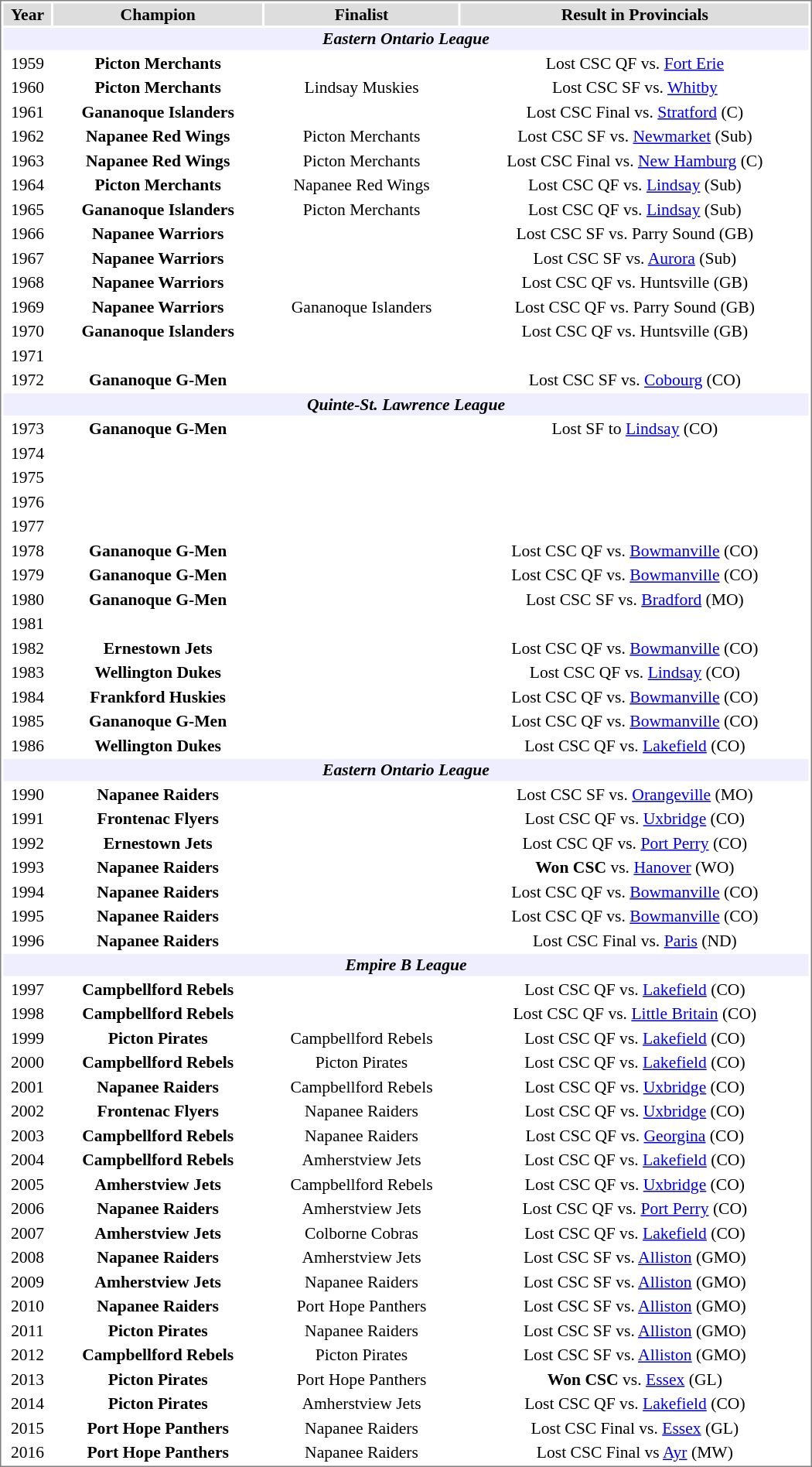<table cellpadding="0">
<tr align="left" style="vertical-align: top">
<td><br><table cellpadding="1" width="700px" style="font-size: 90%; border: 1px solid gray;">
<tr align="center" bgcolor="#dddddd">
<td><strong>Year</strong></td>
<td><strong>Champion</strong></td>
<td><strong>Finalist</strong></td>
<td><strong>Result in Provincials</strong></td>
</tr>
<tr align="center" bgcolor="#eeeeff">
<td colspan="11"><strong><em>Eastern Ontario League</em></strong></td>
</tr>
<tr align="center">
<td>1959</td>
<td><strong>Picton Merchants</strong></td>
<td></td>
<td>Lost CSC QF vs. <a href='#'>Fort Erie</a></td>
</tr>
<tr align="center">
<td>1960</td>
<td><strong>Picton Merchants</strong></td>
<td>Lindsay Muskies</td>
<td>Lost CSC SF vs. <a href='#'>Whitby</a></td>
</tr>
<tr align="center">
<td>1961</td>
<td><strong>Gananoque Islanders</strong></td>
<td></td>
<td>Lost CSC Final vs. <a href='#'>Stratford</a> (C)</td>
</tr>
<tr align="center">
<td>1962</td>
<td><strong>Napanee Red Wings</strong></td>
<td>Picton Merchants</td>
<td>Lost CSC SF vs. <a href='#'>Newmarket</a> (Sub)</td>
</tr>
<tr align="center">
<td>1963</td>
<td><strong>Napanee Red Wings</strong></td>
<td>Picton Merchants</td>
<td>Lost CSC Final vs. <a href='#'>New Hamburg</a> (C)</td>
</tr>
<tr align="center">
<td>1964</td>
<td><strong>Picton Merchants</strong></td>
<td>Napanee Red Wings</td>
<td>Lost CSC QF vs. <a href='#'>Lindsay</a> (Sub)</td>
</tr>
<tr align="center">
<td>1965</td>
<td><strong>Gananoque Islanders</strong></td>
<td>Picton Merchants</td>
<td>Lost CSC QF vs. <a href='#'>Lindsay</a> (Sub)</td>
</tr>
<tr align="center">
<td>1966</td>
<td><strong>Napanee Warriors</strong></td>
<td></td>
<td>Lost CSC SF vs. Parry Sound (GB)</td>
</tr>
<tr align="center">
<td>1967</td>
<td><strong>Napanee Warriors</strong></td>
<td></td>
<td>Lost CSC SF vs. <a href='#'>Aurora</a> (Sub)</td>
</tr>
<tr align="center">
<td>1968</td>
<td><strong>Napanee Warriors</strong></td>
<td></td>
<td>Lost CSC QF vs. Huntsville (GB)</td>
</tr>
<tr align="center">
<td>1969</td>
<td><strong>Napanee Warriors</strong></td>
<td>Gananoque Islanders</td>
<td>Lost CSC QF vs. Parry Sound (GB)</td>
</tr>
<tr align="center">
<td>1970</td>
<td><strong>Gananoque Islanders</strong></td>
<td></td>
<td>Lost CSC QF vs. Huntsville (GB)</td>
</tr>
<tr align="center">
<td>1971</td>
<td></td>
<td></td>
<td></td>
</tr>
<tr align="center">
<td>1972</td>
<td><strong>Gananoque G-Men</strong></td>
<td></td>
<td>Lost CSC SF vs. <a href='#'>Cobourg</a> (CO)</td>
</tr>
<tr align="center" bgcolor="#eeeeff">
<td colspan="11"><strong><em>Quinte-St. Lawrence League</em></strong></td>
</tr>
<tr align="center">
<td>1973</td>
<td><strong>Gananoque G-Men</strong></td>
<td></td>
<td>Lost SF to <a href='#'>Lindsay</a> (CO)</td>
</tr>
<tr align="center">
<td>1974</td>
<td></td>
<td></td>
<td></td>
</tr>
<tr align="center">
<td>1975</td>
<td></td>
<td></td>
<td></td>
</tr>
<tr align="center">
<td>1976</td>
<td></td>
<td></td>
<td></td>
</tr>
<tr align="center">
<td>1977</td>
<td></td>
<td></td>
<td></td>
</tr>
<tr align="center">
<td>1978</td>
<td><strong>Gananoque G-Men</strong></td>
<td></td>
<td>Lost CSC QF vs. <a href='#'>Bowmanville</a> (CO)</td>
</tr>
<tr align="center">
<td>1979</td>
<td><strong>Gananoque G-Men</strong></td>
<td></td>
<td>Lost CSC QF vs. <a href='#'>Bowmanville</a> (CO)</td>
</tr>
<tr align="center">
<td>1980</td>
<td><strong>Gananoque G-Men</strong></td>
<td></td>
<td>Lost CSC SF vs. <a href='#'>Bradford</a> (MO)</td>
</tr>
<tr align="center">
<td>1981</td>
<td></td>
<td></td>
<td></td>
</tr>
<tr align="center">
<td>1982</td>
<td><strong>Ernestown Jets</strong></td>
<td></td>
<td>Lost CSC QF vs. <a href='#'>Bowmanville</a> (CO)</td>
</tr>
<tr align="center">
<td>1983</td>
<td><strong>Wellington Dukes</strong></td>
<td></td>
<td>Lost CSC QF vs. <a href='#'>Lindsay</a> (CO)</td>
</tr>
<tr align="center">
<td>1984</td>
<td><strong>Frankford Huskies</strong></td>
<td></td>
<td>Lost CSC QF vs. <a href='#'>Bowmanville</a> (CO)</td>
</tr>
<tr align="center">
<td>1985</td>
<td><strong>Gananoque G-Men</strong></td>
<td></td>
<td>Lost CSC QF vs. <a href='#'>Bowmanville</a> (CO)</td>
</tr>
<tr align="center">
<td>1986</td>
<td><strong>Wellington Dukes</strong></td>
<td></td>
<td>Lost CSC QF vs. <a href='#'>Lakefield</a> (CO)</td>
</tr>
<tr align="center" bgcolor="#eeeeff">
<td colspan="11"><strong><em>Eastern Ontario League</em></strong></td>
</tr>
<tr align="center">
<td>1990</td>
<td><strong>Napanee Raiders</strong></td>
<td></td>
<td>Lost CSC SF vs. <a href='#'>Orangeville</a> (MO)</td>
</tr>
<tr align="center">
<td>1991</td>
<td><strong>Frontenac Flyers</strong></td>
<td></td>
<td>Lost CSC QF vs. <a href='#'>Uxbridge</a> (CO)</td>
</tr>
<tr align="center">
<td>1992</td>
<td><strong>Ernestown Jets</strong></td>
<td></td>
<td>Lost CSC QF vs. <a href='#'>Port Perry</a> (CO)</td>
</tr>
<tr align="center">
<td>1993</td>
<td><strong>Napanee Raiders</strong></td>
<td></td>
<td><strong>Won CSC</strong> vs. <a href='#'>Hanover</a> (WO)</td>
</tr>
<tr align="center">
<td>1994</td>
<td><strong>Napanee Raiders</strong></td>
<td></td>
<td>Lost CSC QF vs. <a href='#'>Bowmanville</a> (CO)</td>
</tr>
<tr align="center">
<td>1995</td>
<td><strong>Napanee Raiders</strong></td>
<td></td>
<td>Lost CSC QF vs. <a href='#'>Bowmanville</a> (CO)</td>
</tr>
<tr align="center">
<td>1996</td>
<td><strong>Napanee Raiders</strong></td>
<td></td>
<td>Lost CSC Final vs. <a href='#'>Paris</a> (ND)</td>
</tr>
<tr align="center" bgcolor="#eeeeff">
<td colspan="11"><strong><em>Empire B League</em></strong></td>
</tr>
<tr align="center">
<td>1997</td>
<td><strong>Campbellford Rebels</strong></td>
<td></td>
<td>Lost CSC QF vs. <a href='#'>Lakefield</a> (CO)</td>
</tr>
<tr align="center">
<td>1998</td>
<td><strong>Campbellford Rebels</strong></td>
<td></td>
<td>Lost CSC QF vs. <a href='#'>Little Britain</a> (CO)</td>
</tr>
<tr align="center">
<td>1999</td>
<td><strong>Picton Pirates</strong></td>
<td>Campbellford Rebels</td>
<td>Lost CSC QF vs. <a href='#'>Lakefield</a> (CO)</td>
</tr>
<tr align="center">
<td>2000</td>
<td><strong>Campbellford Rebels</strong></td>
<td>Picton Pirates</td>
<td>Lost CSC QF vs. <a href='#'>Lakefield</a> (CO)</td>
</tr>
<tr align="center">
<td>2001</td>
<td><strong>Napanee Raiders</strong></td>
<td>Campbellford Rebels</td>
<td>Lost CSC QF vs. <a href='#'>Uxbridge</a> (CO)</td>
</tr>
<tr align="center">
<td>2002</td>
<td><strong>Frontenac Flyers</strong></td>
<td>Napanee Raiders</td>
<td>Lost CSC QF vs. <a href='#'>Uxbridge</a> (CO)</td>
</tr>
<tr align="center">
<td>2003</td>
<td><strong>Campbellford Rebels</strong></td>
<td>Napanee Raiders</td>
<td>Lost CSC QF vs. <a href='#'>Georgina</a> (CO)</td>
</tr>
<tr align="center">
<td>2004</td>
<td><strong>Campbellford Rebels</strong></td>
<td>Amherstview Jets</td>
<td>Lost CSC QF vs. <a href='#'>Lakefield</a> (CO)</td>
</tr>
<tr align="center">
<td>2005</td>
<td><strong>Amherstview Jets</strong></td>
<td>Campbellford Rebels</td>
<td>Lost CSC QF vs. <a href='#'>Uxbridge</a> (CO)</td>
</tr>
<tr align="center">
<td>2006</td>
<td><strong>Napanee Raiders</strong></td>
<td>Amherstview Jets</td>
<td>Lost CSC QF vs. <a href='#'>Port Perry</a> (CO)</td>
</tr>
<tr align="center">
<td>2007</td>
<td><strong>Amherstview Jets</strong></td>
<td>Colborne Cobras</td>
<td>Lost CSC QF vs. <a href='#'>Lakefield</a> (CO)</td>
</tr>
<tr align="center">
<td>2008</td>
<td><strong>Napanee Raiders</strong></td>
<td>Amherstview Jets</td>
<td>Lost CSC SF vs. <a href='#'>Alliston</a> (GMO)</td>
</tr>
<tr align="center">
<td>2009</td>
<td><strong>Amherstview Jets</strong></td>
<td>Napanee Raiders</td>
<td>Lost CSC SF vs. <a href='#'>Alliston</a> (GMO)</td>
</tr>
<tr align="center">
<td>2010</td>
<td><strong>Napanee Raiders</strong></td>
<td>Port Hope Panthers</td>
<td>Lost CSC SF vs. <a href='#'>Alliston</a> (GMO)</td>
</tr>
<tr align="center">
<td>2011</td>
<td><strong>Picton Pirates</strong></td>
<td>Napanee Raiders</td>
<td>Lost CSC SF vs. <a href='#'>Alliston</a> (GMO)</td>
</tr>
<tr align="center">
<td>2012</td>
<td><strong>Campbellford Rebels</strong></td>
<td>Picton Pirates</td>
<td>Lost CSC SF vs. <a href='#'>Alliston</a> (GMO)</td>
</tr>
<tr align="center">
<td>2013</td>
<td><strong>Picton Pirates</strong></td>
<td>Port Hope Panthers</td>
<td><strong>Won CSC</strong> vs. <a href='#'>Essex</a> (GL)</td>
</tr>
<tr align="center">
<td>2014</td>
<td><strong>Picton Pirates</strong></td>
<td>Amherstview Jets</td>
<td>Lost CSC QF vs. <a href='#'>Lakefield</a> (CO)</td>
</tr>
<tr align="center">
<td>2015</td>
<td><strong>Port Hope Panthers</strong></td>
<td>Napanee Raiders</td>
<td>Lost CSC Final vs. <a href='#'>Essex</a> (GL)</td>
</tr>
<tr align="center">
<td>2016</td>
<td><strong>Port Hope Panthers</strong></td>
<td>Napanee Raiders</td>
<td>Lost CSC Final vs <a href='#'>Ayr</a> (MW)</td>
</tr>
</table>
</td>
</tr>
</table>
